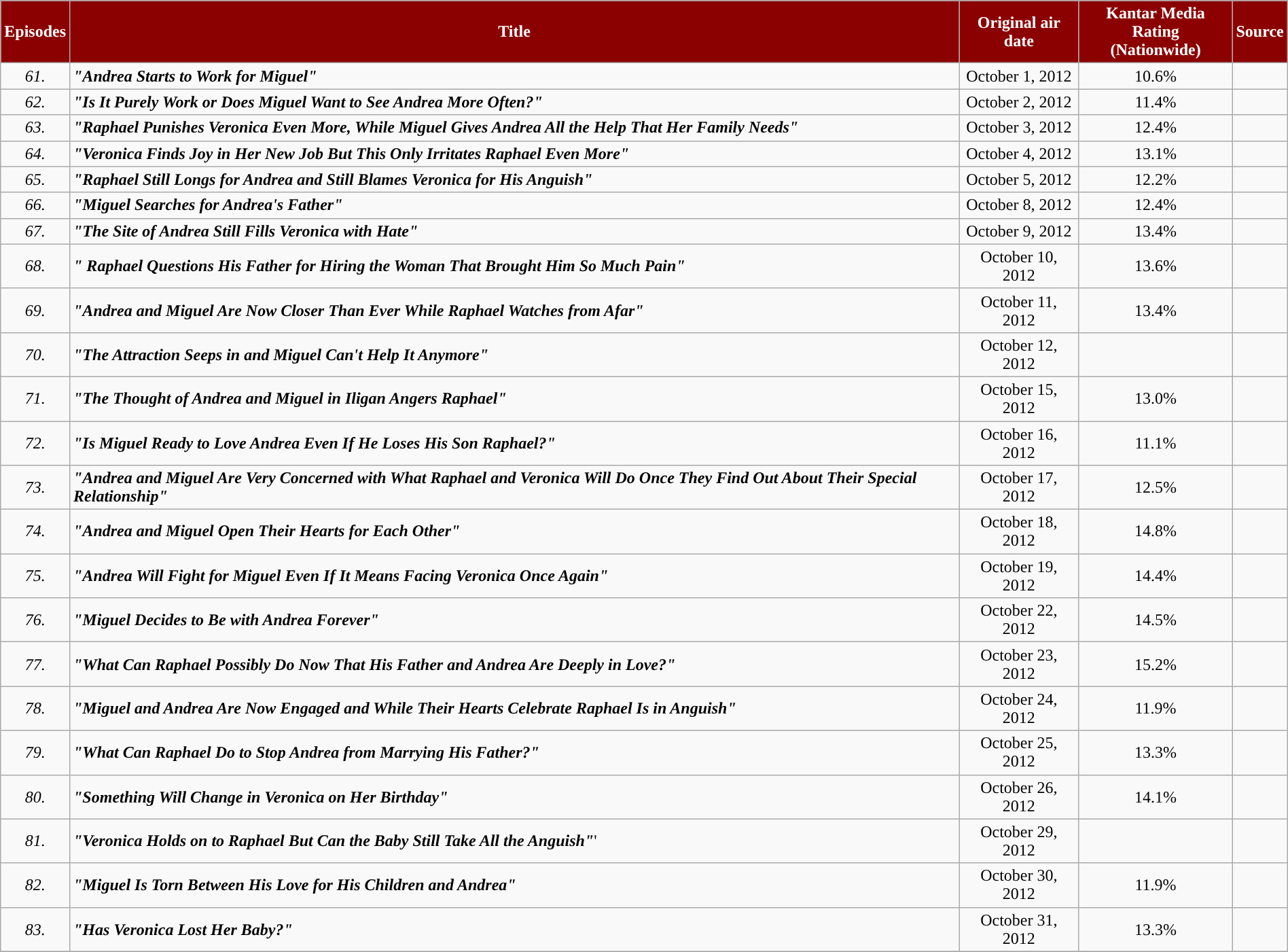<table class="wikitable" style="text-align:center; font-size:100%; line-height:18px;" width="100%">
<tr style="color:black;">
<th style="background:#8b0000; color:#ffffff">Episodes</th>
<th style="background:#8b0000; color:#ffffff">Title</th>
<th style="background:#8b0000; color:#ffffff">Original air date</th>
<th style="background:#8b0000; color:#ffffff">Kantar Media Rating <br> (Nationwide)</th>
<th style="background:#8b0000; color:#ffffff">Source</th>
</tr>
<tr style="text-align: center">
<td><em>61.</em></td>
<td align="left"><strong><em>"Andrea Starts to Work for Miguel"</em></strong></td>
<td>October 1, 2012</td>
<td>10.6%</td>
<td></td>
</tr>
<tr>
<td><em>62.</em></td>
<td align="left"><strong><em>"Is It Purely Work or Does Miguel Want to See Andrea More Often?"</em></strong></td>
<td>October 2, 2012</td>
<td>11.4%</td>
<td></td>
</tr>
<tr>
<td><em>63.</em></td>
<td align="left"><strong><em>"Raphael Punishes Veronica Even More, While Miguel Gives Andrea All the Help That Her Family Needs"</em></strong></td>
<td>October 3, 2012</td>
<td>12.4%</td>
<td></td>
</tr>
<tr>
<td><em>64.</em></td>
<td align="left"><strong><em>"Veronica Finds Joy in Her New Job But This Only Irritates Raphael Even More"</em></strong></td>
<td>October 4, 2012</td>
<td>13.1%</td>
<td></td>
</tr>
<tr>
<td><em>65.</em></td>
<td align="left"><strong><em>"Raphael Still Longs for Andrea and Still Blames Veronica for His Anguish"</em></strong></td>
<td>October 5, 2012</td>
<td>12.2%</td>
<td></td>
</tr>
<tr>
<td><em>66.</em></td>
<td align="left"><strong><em>"Miguel Searches for Andrea's Father"</em></strong></td>
<td>October 8, 2012</td>
<td>12.4%</td>
<td></td>
</tr>
<tr>
<td><em>67.</em></td>
<td align="left"><strong><em>"The Site of Andrea Still Fills Veronica with Hate"</em></strong></td>
<td>October 9, 2012</td>
<td>13.4%</td>
<td></td>
</tr>
<tr>
<td><em>68.</em></td>
<td align="left"><strong><em>" Raphael Questions His Father for Hiring the Woman That Brought Him So Much Pain"</em></strong></td>
<td>October 10, 2012</td>
<td>13.6%</td>
<td></td>
</tr>
<tr>
<td><em>69.</em></td>
<td align="left"><strong><em>"Andrea and Miguel Are Now Closer Than Ever While Raphael Watches from Afar"</em></strong></td>
<td>October 11, 2012</td>
<td>13.4%</td>
<td></td>
</tr>
<tr>
<td><em>70.</em></td>
<td align="left"><strong><em>"The Attraction Seeps in and Miguel Can't Help It Anymore"</em></strong></td>
<td>October 12, 2012</td>
<td></td>
<td></td>
</tr>
<tr>
<td><em>71.</em></td>
<td align="left"><strong><em>"The Thought of Andrea and Miguel in Iligan Angers Raphael"</em></strong></td>
<td>October 15, 2012</td>
<td>13.0%</td>
<td></td>
</tr>
<tr>
<td><em>72.</em></td>
<td align="left"><strong><em>"Is Miguel Ready to Love Andrea Even If He Loses His Son Raphael?"</em></strong></td>
<td>October 16, 2012</td>
<td>11.1%</td>
<td></td>
</tr>
<tr>
<td><em>73.</em></td>
<td align="left"><strong><em>"Andrea and Miguel Are Very Concerned with What Raphael and Veronica Will Do Once They Find Out About Their Special Relationship"</em></strong></td>
<td>October 17, 2012</td>
<td>12.5%</td>
<td></td>
</tr>
<tr>
<td><em>74.</em></td>
<td align="left"><strong><em>"Andrea and Miguel Open Their Hearts for Each Other"</em></strong></td>
<td>October 18, 2012</td>
<td>14.8%</td>
<td></td>
</tr>
<tr>
<td><em>75.</em></td>
<td align="left"><strong><em>"Andrea Will Fight for Miguel Even If It Means Facing Veronica Once Again"</em></strong></td>
<td>October 19, 2012</td>
<td>14.4%</td>
<td></td>
</tr>
<tr>
<td><em>76.</em></td>
<td align="left"><strong><em>"Miguel Decides to Be with Andrea Forever"</em></strong></td>
<td>October 22, 2012</td>
<td>14.5%</td>
<td></td>
</tr>
<tr>
<td><em>77.</em></td>
<td align="left"><strong><em>"What Can Raphael Possibly Do Now That His Father and Andrea Are Deeply in Love?"</em></strong></td>
<td>October 23, 2012</td>
<td>15.2%</td>
<td></td>
</tr>
<tr>
<td><em>78.</em></td>
<td align="left"><strong><em>"Miguel and Andrea Are Now Engaged and While Their Hearts Celebrate Raphael Is in Anguish"</em></strong></td>
<td>October 24, 2012</td>
<td>11.9%</td>
<td></td>
</tr>
<tr>
<td><em>79.</em></td>
<td align="left"><strong><em>"What Can Raphael Do to Stop Andrea from Marrying His Father?"</em></strong></td>
<td>October 25, 2012</td>
<td>13.3%</td>
<td></td>
</tr>
<tr>
<td><em>80.</em></td>
<td align="left"><strong><em>"Something Will Change in Veronica on Her Birthday"</em></strong></td>
<td>October 26, 2012</td>
<td>14.1%</td>
<td></td>
</tr>
<tr>
<td><em>81.</em></td>
<td align="left"><strong><em>"Veronica Holds on to Raphael But Can the Baby Still Take All the Anguish"</em></strong>'</td>
<td>October 29, 2012</td>
<td></td>
<td></td>
</tr>
<tr>
<td><em>82.</em></td>
<td align="left"><strong><em>"Miguel Is Torn Between His Love for His Children and Andrea"</em></strong></td>
<td>October 30, 2012</td>
<td>11.9%</td>
<td></td>
</tr>
<tr>
<td><em>83.</em></td>
<td align="left"><strong><em>"Has Veronica Lost Her Baby?"</em></strong></td>
<td>October 31, 2012</td>
<td>13.3%</td>
<td></td>
</tr>
<tr>
</tr>
</table>
